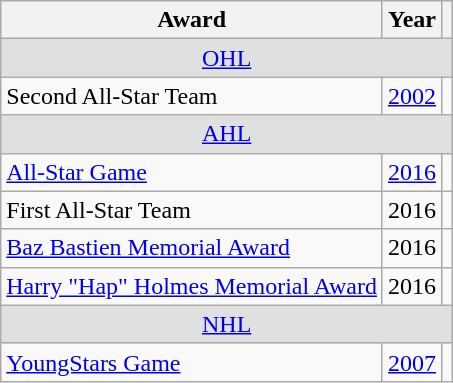<table class=wikitable>
<tr>
<th>Award</th>
<th>Year</th>
<th></th>
</tr>
<tr ALIGN="center" bgcolor="#e0e0e0">
<td colspan=3><a href='#'>OHL</a></td>
</tr>
<tr>
<td>Second All-Star Team</td>
<td><a href='#'>2002</a></td>
<td></td>
</tr>
<tr ALIGN=center bgcolor="#e0e0e0">
<td colspan=3><a href='#'>AHL</a></td>
</tr>
<tr>
<td><a href='#'>All-Star Game</a></td>
<td><a href='#'>2016</a></td>
<td></td>
</tr>
<tr>
<td>First All-Star Team</td>
<td>2016</td>
<td></td>
</tr>
<tr>
<td><a href='#'>Baz Bastien Memorial Award</a></td>
<td>2016</td>
<td></td>
</tr>
<tr>
<td><a href='#'>Harry "Hap" Holmes Memorial Award</a></td>
<td>2016</td>
<td></td>
</tr>
<tr ALIGN=center bgcolor="#e0e0e0">
<td colspan=3><a href='#'>NHL</a></td>
</tr>
<tr>
<td><a href='#'>YoungStars Game</a></td>
<td><a href='#'>2007</a></td>
<td></td>
</tr>
</table>
